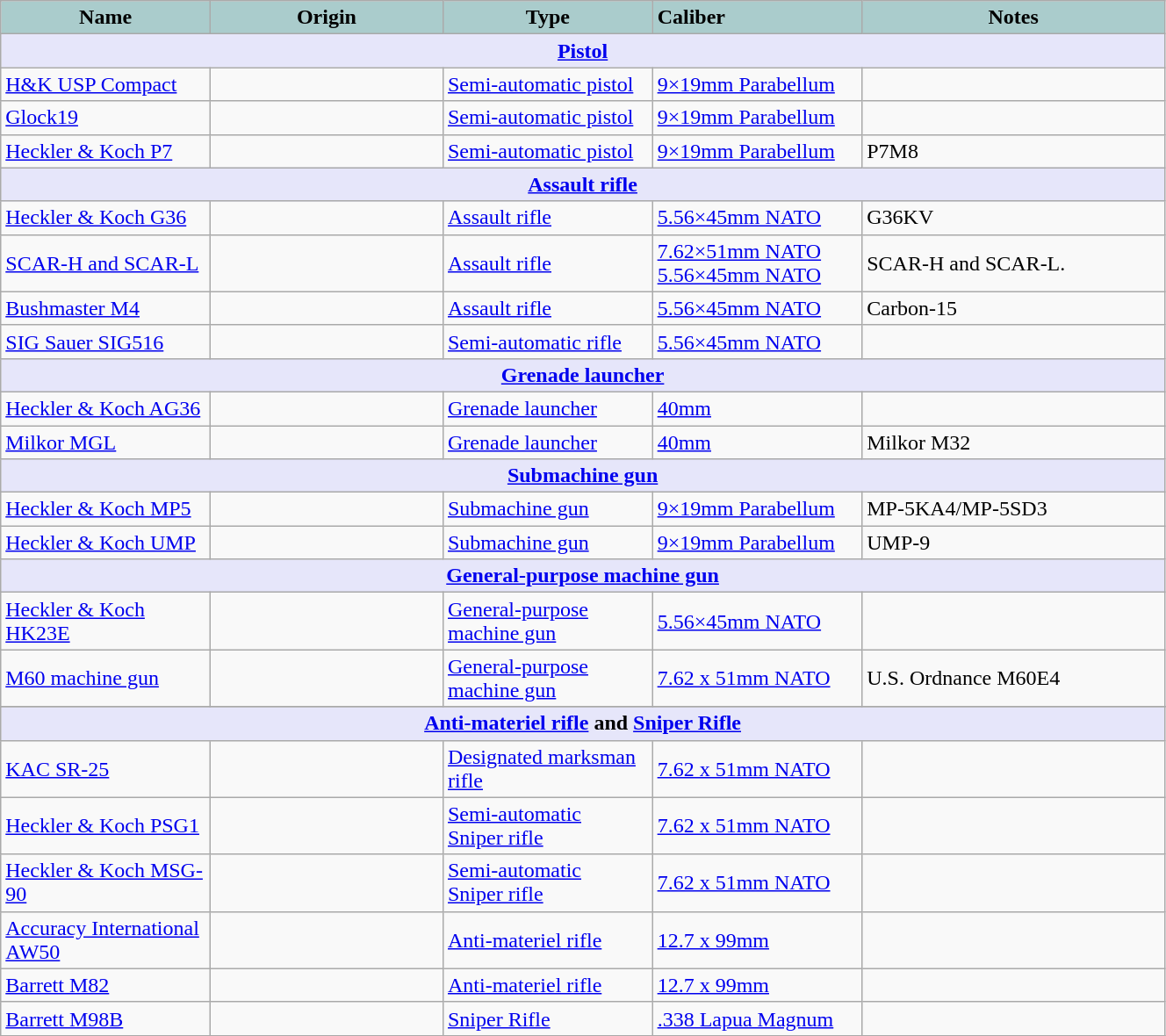<table class="wikitable";" width="70%">
<tr>
<th style="text-align:center; background:#acc;"width="18%">Name</th>
<th style="text-align: center; background:#acc;"width="20%">Origin</th>
<th style="text-align:l center; background:#acc;"width="18%">Type</th>
<th style="text-align:left; background:#acc;"width="18%">Caliber</th>
<th style="text-align: center; background:#acc;">Notes</th>
</tr>
<tr>
<th style="align: center; background: lavender;" colspan="7"><a href='#'>Pistol</a></th>
</tr>
<tr>
<td><a href='#'>H&K USP Compact</a></td>
<td></td>
<td><a href='#'>Semi-automatic pistol</a></td>
<td><a href='#'>9×19mm Parabellum</a></td>
<td></td>
</tr>
<tr>
<td><a href='#'>Glock19</a></td>
<td></td>
<td><a href='#'>Semi-automatic pistol</a></td>
<td><a href='#'>9×19mm Parabellum</a></td>
<td></td>
</tr>
<tr>
<td><a href='#'>Heckler & Koch P7</a></td>
<td></td>
<td><a href='#'>Semi-automatic pistol</a></td>
<td><a href='#'>9×19mm Parabellum</a></td>
<td>P7M8</td>
</tr>
<tr>
<th style="align: center; background: lavender;" colspan="7"><a href='#'>Assault rifle</a></th>
</tr>
<tr>
<td><a href='#'>Heckler & Koch G36</a></td>
<td></td>
<td><a href='#'>Assault rifle</a></td>
<td><a href='#'>5.56×45mm NATO</a></td>
<td>G36KV</td>
</tr>
<tr>
<td><a href='#'>SCAR-H and SCAR-L</a></td>
<td></td>
<td><a href='#'>Assault rifle</a></td>
<td><a href='#'>7.62×51mm NATO</a> <a href='#'>5.56×45mm NATO</a></td>
<td>SCAR-H and SCAR-L.</td>
</tr>
<tr>
<td><a href='#'>Bushmaster M4</a></td>
<td></td>
<td><a href='#'>Assault rifle</a></td>
<td><a href='#'>5.56×45mm NATO</a></td>
<td>Carbon-15 </td>
</tr>
<tr>
<td><a href='#'>SIG Sauer SIG516</a></td>
<td></td>
<td><a href='#'>Semi-automatic rifle</a></td>
<td><a href='#'>5.56×45mm NATO</a></td>
<td></td>
</tr>
<tr>
<th style="align: center; background: lavender;" colspan="7"><a href='#'>Grenade launcher</a></th>
</tr>
<tr>
<td><a href='#'>Heckler & Koch AG36</a></td>
<td></td>
<td><a href='#'>Grenade launcher</a></td>
<td><a href='#'>40mm</a></td>
<td></td>
</tr>
<tr>
<td><a href='#'>Milkor MGL</a></td>
<td></td>
<td><a href='#'>Grenade launcher</a></td>
<td><a href='#'>40mm</a></td>
<td>Milkor M32</td>
</tr>
<tr>
<th style="align: center; background: lavender;" colspan="7"><a href='#'>Submachine gun</a></th>
</tr>
<tr>
<td><a href='#'>Heckler & Koch MP5</a></td>
<td></td>
<td><a href='#'>Submachine gun</a></td>
<td><a href='#'>9×19mm Parabellum</a></td>
<td>MP-5KA4/MP-5SD3 </td>
</tr>
<tr>
<td><a href='#'>Heckler & Koch UMP</a></td>
<td></td>
<td><a href='#'>Submachine gun</a></td>
<td><a href='#'>9×19mm Parabellum</a></td>
<td>UMP-9  </td>
</tr>
<tr>
<th style="align: center; background: lavender;" colspan="7"><a href='#'>General-purpose machine gun</a></th>
</tr>
<tr>
<td><a href='#'>Heckler & Koch HK23E</a></td>
<td></td>
<td><a href='#'>General-purpose machine gun</a></td>
<td><a href='#'>5.56×45mm NATO</a></td>
<td></td>
</tr>
<tr>
<td><a href='#'>M60 machine gun</a></td>
<td></td>
<td><a href='#'>General-purpose machine gun</a></td>
<td><a href='#'>7.62 x 51mm NATO</a></td>
<td>U.S. Ordnance M60E4 </td>
</tr>
<tr>
</tr>
<tr>
<th style="align: center; background: lavender;" colspan="7"><a href='#'>Anti-materiel rifle</a> and <a href='#'>Sniper Rifle</a></th>
</tr>
<tr>
<td><a href='#'>KAC SR-25</a></td>
<td></td>
<td><a href='#'>Designated marksman rifle</a></td>
<td><a href='#'>7.62 x 51mm NATO</a></td>
<td></td>
</tr>
<tr>
<td><a href='#'>Heckler & Koch PSG1</a></td>
<td></td>
<td><a href='#'>Semi-automatic</a><br><a href='#'>Sniper rifle</a></td>
<td><a href='#'>7.62 x 51mm NATO</a></td>
<td></td>
</tr>
<tr>
<td><a href='#'>Heckler & Koch MSG-90</a></td>
<td></td>
<td><a href='#'>Semi-automatic</a><br><a href='#'>Sniper rifle</a></td>
<td><a href='#'>7.62 x 51mm NATO</a></td>
<td></td>
</tr>
<tr>
<td><a href='#'>Accuracy International AW50</a></td>
<td></td>
<td><a href='#'>Anti-materiel rifle</a></td>
<td><a href='#'>12.7 x 99mm</a></td>
<td></td>
</tr>
<tr>
<td><a href='#'>Barrett M82</a></td>
<td></td>
<td><a href='#'>Anti-materiel rifle</a></td>
<td><a href='#'>12.7 x 99mm</a></td>
<td></td>
</tr>
<tr>
<td><a href='#'>Barrett M98B</a></td>
<td></td>
<td><a href='#'>Sniper Rifle</a></td>
<td><a href='#'>.338 Lapua Magnum</a></td>
<td></td>
</tr>
<tr>
</tr>
</table>
